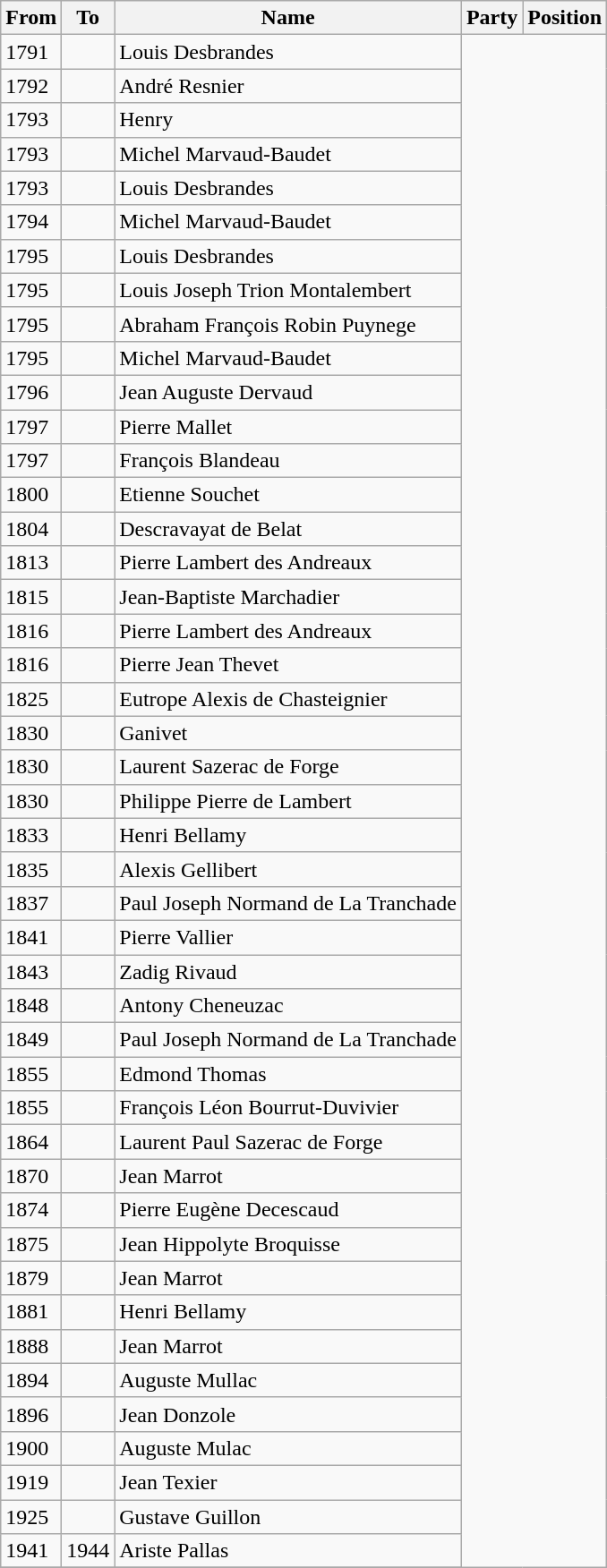<table class="wikitable">
<tr>
<th>From</th>
<th>To</th>
<th>Name</th>
<th>Party</th>
<th>Position</th>
</tr>
<tr>
<td>1791</td>
<td></td>
<td>Louis Desbrandes</td>
</tr>
<tr>
<td>1792</td>
<td></td>
<td>André Resnier</td>
</tr>
<tr>
<td>1793</td>
<td></td>
<td>Henry</td>
</tr>
<tr>
<td>1793</td>
<td></td>
<td>Michel Marvaud-Baudet</td>
</tr>
<tr>
<td>1793</td>
<td></td>
<td>Louis Desbrandes</td>
</tr>
<tr>
<td>1794</td>
<td></td>
<td>Michel Marvaud-Baudet</td>
</tr>
<tr>
<td>1795</td>
<td></td>
<td>Louis Desbrandes</td>
</tr>
<tr>
<td>1795</td>
<td></td>
<td>Louis Joseph Trion Montalembert</td>
</tr>
<tr>
<td>1795</td>
<td></td>
<td>Abraham François Robin Puynege</td>
</tr>
<tr>
<td>1795</td>
<td></td>
<td>Michel Marvaud-Baudet</td>
</tr>
<tr>
<td>1796</td>
<td></td>
<td>Jean Auguste Dervaud</td>
</tr>
<tr>
<td>1797</td>
<td></td>
<td>Pierre Mallet</td>
</tr>
<tr>
<td>1797</td>
<td></td>
<td>François Blandeau</td>
</tr>
<tr>
<td>1800</td>
<td></td>
<td>Etienne Souchet</td>
</tr>
<tr>
<td>1804</td>
<td></td>
<td>Descravayat de Belat</td>
</tr>
<tr>
<td>1813</td>
<td></td>
<td>Pierre Lambert des Andreaux</td>
</tr>
<tr>
<td>1815</td>
<td></td>
<td>Jean-Baptiste Marchadier</td>
</tr>
<tr>
<td>1816</td>
<td></td>
<td>Pierre Lambert des Andreaux</td>
</tr>
<tr>
<td>1816</td>
<td></td>
<td>Pierre Jean Thevet</td>
</tr>
<tr>
<td>1825</td>
<td></td>
<td>Eutrope Alexis de Chasteignier</td>
</tr>
<tr>
<td>1830</td>
<td></td>
<td>Ganivet</td>
</tr>
<tr>
<td>1830</td>
<td></td>
<td>Laurent Sazerac de Forge</td>
</tr>
<tr>
<td>1830</td>
<td></td>
<td>Philippe Pierre de Lambert</td>
</tr>
<tr>
<td>1833</td>
<td></td>
<td>Henri Bellamy</td>
</tr>
<tr>
<td>1835</td>
<td></td>
<td>Alexis Gellibert</td>
</tr>
<tr>
<td>1837</td>
<td></td>
<td>Paul Joseph Normand de La Tranchade</td>
</tr>
<tr>
<td>1841</td>
<td></td>
<td>Pierre Vallier</td>
</tr>
<tr>
<td>1843</td>
<td></td>
<td>Zadig Rivaud</td>
</tr>
<tr>
<td>1848</td>
<td></td>
<td>Antony Cheneuzac</td>
</tr>
<tr>
<td>1849</td>
<td></td>
<td>Paul Joseph Normand de La Tranchade</td>
</tr>
<tr>
<td>1855</td>
<td></td>
<td>Edmond Thomas</td>
</tr>
<tr>
<td>1855</td>
<td></td>
<td>François Léon Bourrut-Duvivier</td>
</tr>
<tr>
<td>1864</td>
<td></td>
<td>Laurent Paul Sazerac de Forge</td>
</tr>
<tr>
<td>1870</td>
<td></td>
<td>Jean Marrot</td>
</tr>
<tr>
<td>1874</td>
<td></td>
<td>Pierre Eugène Decescaud</td>
</tr>
<tr>
<td>1875</td>
<td></td>
<td>Jean Hippolyte Broquisse</td>
</tr>
<tr>
<td>1879</td>
<td></td>
<td>Jean Marrot</td>
</tr>
<tr>
<td>1881</td>
<td></td>
<td>Henri Bellamy</td>
</tr>
<tr>
<td>1888</td>
<td></td>
<td>Jean Marrot</td>
</tr>
<tr>
<td>1894</td>
<td></td>
<td>Auguste Mullac</td>
</tr>
<tr>
<td>1896</td>
<td></td>
<td>Jean Donzole</td>
</tr>
<tr>
<td>1900</td>
<td></td>
<td>Auguste Mulac</td>
</tr>
<tr>
<td>1919</td>
<td></td>
<td>Jean Texier</td>
</tr>
<tr>
<td>1925</td>
<td></td>
<td>Gustave Guillon</td>
</tr>
<tr>
<td>1941</td>
<td>1944</td>
<td>Ariste Pallas</td>
</tr>
<tr>
</tr>
</table>
